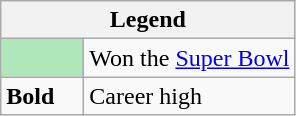<table class="wikitable mw-collapsible mw-collapsed">
<tr>
<th colspan="2">Legend</th>
</tr>
<tr>
<td style="background:#afe6ba; width:3em;"></td>
<td>Won the <a href='#'>Super Bowl</a></td>
</tr>
<tr>
<td><strong>Bold</strong></td>
<td>Career high</td>
</tr>
</table>
